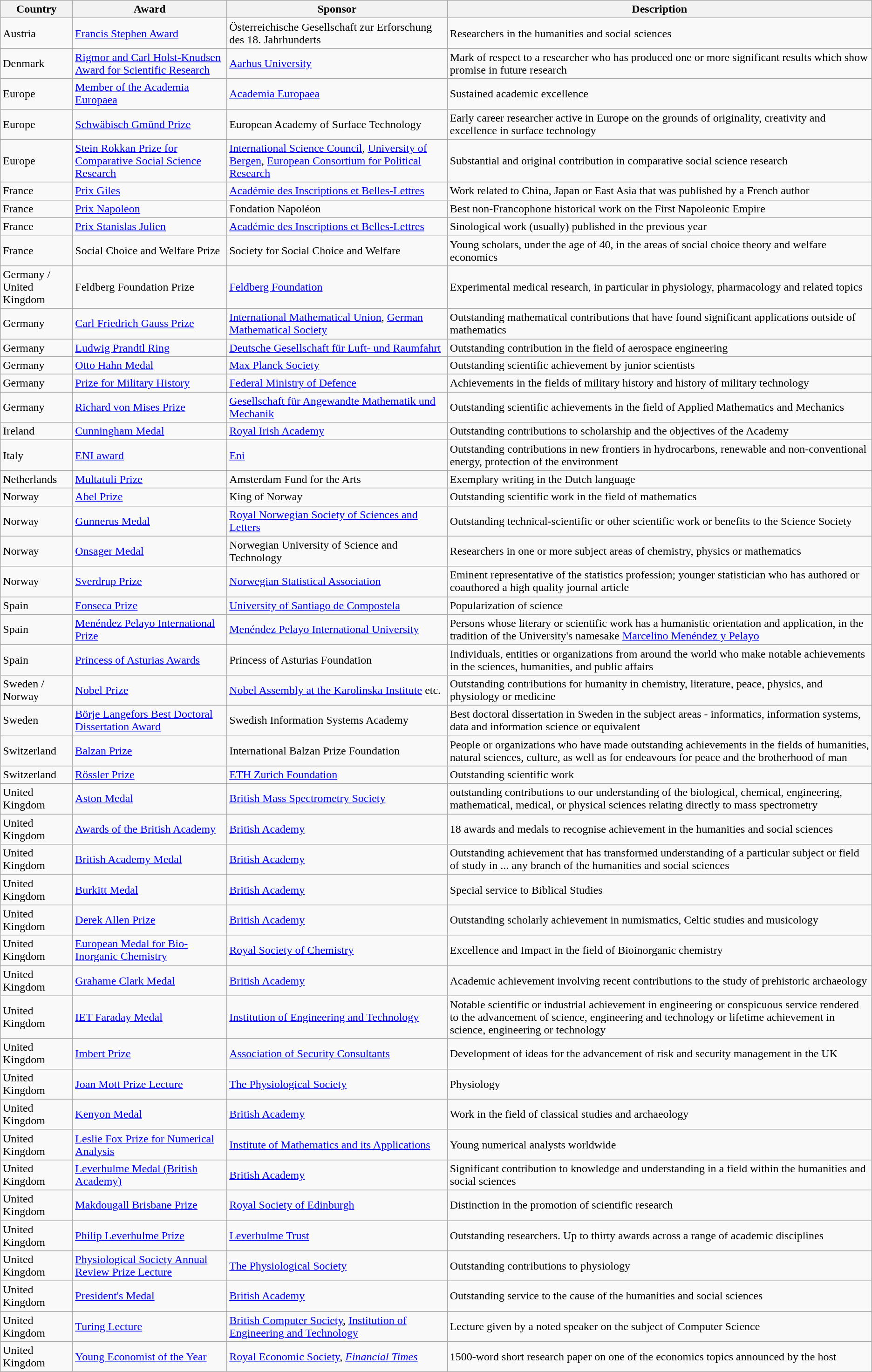<table class="wikitable sortable">
<tr>
<th style="width:6em;">Country</th>
<th>Award</th>
<th>Sponsor</th>
<th>Description</th>
</tr>
<tr>
<td>Austria</td>
<td><a href='#'>Francis Stephen Award</a></td>
<td>Österreichische Gesellschaft zur Erforschung des 18. Jahrhunderts</td>
<td>Researchers in the humanities and social sciences</td>
</tr>
<tr>
<td>Denmark</td>
<td><a href='#'>Rigmor and Carl Holst-Knudsen Award for Scientific Research</a></td>
<td><a href='#'>Aarhus University</a></td>
<td>Mark of respect to a researcher who has produced one or more significant results which show promise in future research</td>
</tr>
<tr>
<td>Europe</td>
<td><a href='#'>Member of the Academia Europaea</a></td>
<td><a href='#'>Academia Europaea</a></td>
<td>Sustained academic excellence</td>
</tr>
<tr>
<td>Europe</td>
<td><a href='#'>Schwäbisch Gmünd Prize</a></td>
<td>European Academy of Surface Technology</td>
<td>Early career researcher active in Europe on the grounds of originality, creativity and excellence in surface technology</td>
</tr>
<tr>
<td>Europe</td>
<td><a href='#'>Stein Rokkan Prize for Comparative Social Science Research</a></td>
<td><a href='#'>International Science Council</a>, <a href='#'>University of Bergen</a>, <a href='#'>European Consortium for Political Research</a></td>
<td>Substantial and original contribution in comparative social science research</td>
</tr>
<tr>
<td>France</td>
<td><a href='#'>Prix Giles</a></td>
<td><a href='#'>Académie des Inscriptions et Belles-Lettres</a></td>
<td>Work related to China, Japan or East Asia that was published by a French author</td>
</tr>
<tr>
<td>France</td>
<td><a href='#'>Prix Napoleon</a></td>
<td>Fondation Napoléon</td>
<td>Best non-Francophone historical work on the First Napoleonic Empire</td>
</tr>
<tr>
<td>France</td>
<td><a href='#'>Prix Stanislas Julien</a></td>
<td><a href='#'>Académie des Inscriptions et Belles-Lettres</a></td>
<td>Sinological work (usually) published in the previous year</td>
</tr>
<tr>
<td>France</td>
<td>Social Choice and Welfare Prize</td>
<td>Society for Social Choice and Welfare</td>
<td>Young scholars, under the age of 40, in the areas of social choice theory and welfare economics</td>
</tr>
<tr>
<td>Germany / United Kingdom</td>
<td>Feldberg Foundation Prize</td>
<td><a href='#'>Feldberg Foundation</a></td>
<td>Experimental medical research, in particular in physiology, pharmacology and related topics</td>
</tr>
<tr>
<td>Germany</td>
<td><a href='#'>Carl Friedrich Gauss Prize</a></td>
<td><a href='#'>International Mathematical Union</a>, <a href='#'>German Mathematical Society</a></td>
<td>Outstanding mathematical contributions that have found significant applications outside of mathematics</td>
</tr>
<tr>
<td>Germany</td>
<td><a href='#'>Ludwig Prandtl Ring</a></td>
<td><a href='#'>Deutsche Gesellschaft für Luft- und Raumfahrt</a></td>
<td>Outstanding contribution in the field of aerospace engineering</td>
</tr>
<tr>
<td>Germany</td>
<td><a href='#'>Otto Hahn Medal</a></td>
<td><a href='#'>Max Planck Society</a></td>
<td>Outstanding scientific achievement by junior scientists</td>
</tr>
<tr>
<td>Germany</td>
<td><a href='#'>Prize for Military History</a></td>
<td><a href='#'>Federal Ministry of Defence</a></td>
<td>Achievements in the fields of military history and history of military technology</td>
</tr>
<tr>
<td>Germany</td>
<td><a href='#'>Richard von Mises Prize</a></td>
<td><a href='#'>Gesellschaft für Angewandte Mathematik und Mechanik</a></td>
<td>Outstanding scientific achievements in the field of Applied Mathematics and Mechanics</td>
</tr>
<tr>
<td>Ireland</td>
<td><a href='#'>Cunningham Medal</a></td>
<td><a href='#'>Royal Irish Academy</a></td>
<td>Outstanding contributions to scholarship and the objectives of the Academy</td>
</tr>
<tr>
<td>Italy</td>
<td><a href='#'>ENI award</a></td>
<td><a href='#'>Eni</a></td>
<td>Outstanding contributions in new frontiers in hydrocarbons, renewable and non-conventional energy, protection of the environment</td>
</tr>
<tr>
<td>Netherlands</td>
<td><a href='#'>Multatuli Prize</a></td>
<td>Amsterdam Fund for the Arts</td>
<td>Exemplary writing in the Dutch language</td>
</tr>
<tr>
<td>Norway</td>
<td><a href='#'>Abel Prize</a></td>
<td>King of Norway</td>
<td>Outstanding scientific work in the field of mathematics</td>
</tr>
<tr>
<td>Norway</td>
<td><a href='#'>Gunnerus Medal</a></td>
<td><a href='#'>Royal Norwegian Society of Sciences and Letters</a></td>
<td>Outstanding technical-scientific or other scientific work or benefits to the Science Society</td>
</tr>
<tr>
<td>Norway</td>
<td><a href='#'>Onsager Medal</a></td>
<td>Norwegian University of Science and Technology</td>
<td>Researchers in one or more subject areas of chemistry, physics or mathematics</td>
</tr>
<tr>
<td>Norway</td>
<td><a href='#'>Sverdrup Prize</a></td>
<td><a href='#'>Norwegian Statistical Association</a></td>
<td>Eminent representative of the statistics profession; younger statistician who has authored or coauthored a high quality journal article</td>
</tr>
<tr>
<td>Spain</td>
<td><a href='#'>Fonseca Prize</a></td>
<td><a href='#'>University of Santiago de Compostela</a></td>
<td>Popularization of science</td>
</tr>
<tr>
<td>Spain</td>
<td><a href='#'>Menéndez Pelayo International Prize</a></td>
<td><a href='#'>Menéndez Pelayo International University</a></td>
<td>Persons whose literary or scientific work has a humanistic orientation and application, in the tradition of the University's namesake <a href='#'>Marcelino Menéndez y Pelayo</a></td>
</tr>
<tr>
<td>Spain</td>
<td><a href='#'>Princess of Asturias Awards</a></td>
<td>Princess of Asturias Foundation</td>
<td>Individuals, entities or organizations from around the world who make notable achievements in the sciences, humanities, and public affairs</td>
</tr>
<tr>
<td>Sweden / Norway</td>
<td><a href='#'>Nobel Prize</a></td>
<td><a href='#'>Nobel Assembly at the Karolinska Institute</a> etc.</td>
<td>Outstanding contributions for humanity in chemistry, literature, peace, physics, and physiology or medicine</td>
</tr>
<tr>
<td>Sweden</td>
<td><a href='#'>Börje Langefors Best Doctoral Dissertation Award</a></td>
<td>Swedish Information Systems Academy</td>
<td>Best doctoral dissertation in Sweden in the subject areas - informatics, information systems, data and information science or equivalent</td>
</tr>
<tr>
<td>Switzerland</td>
<td><a href='#'>Balzan Prize</a></td>
<td>International Balzan Prize Foundation</td>
<td>People or organizations who have made outstanding achievements in the fields of humanities, natural sciences, culture, as well as for endeavours for peace and the brotherhood of man</td>
</tr>
<tr>
<td>Switzerland</td>
<td><a href='#'>Rössler Prize</a></td>
<td><a href='#'>ETH Zurich Foundation</a></td>
<td>Outstanding scientific work</td>
</tr>
<tr>
<td>United Kingdom</td>
<td><a href='#'>Aston Medal</a></td>
<td><a href='#'>British Mass Spectrometry Society</a></td>
<td>outstanding contributions to our understanding of the biological, chemical, engineering, mathematical, medical, or physical sciences relating directly to mass spectrometry</td>
</tr>
<tr>
<td>United Kingdom</td>
<td><a href='#'>Awards of the British Academy</a></td>
<td><a href='#'>British Academy</a></td>
<td>18 awards and medals to recognise achievement in the humanities and social sciences</td>
</tr>
<tr>
<td>United Kingdom</td>
<td><a href='#'>British Academy Medal</a></td>
<td><a href='#'>British Academy</a></td>
<td>Outstanding achievement that has transformed understanding of a particular subject or field of study in ... any branch of the humanities and social sciences</td>
</tr>
<tr>
<td>United Kingdom</td>
<td><a href='#'>Burkitt Medal</a></td>
<td><a href='#'>British Academy</a></td>
<td>Special service to Biblical Studies</td>
</tr>
<tr>
<td>United Kingdom</td>
<td><a href='#'>Derek Allen Prize</a></td>
<td><a href='#'>British Academy</a></td>
<td>Outstanding scholarly achievement in numismatics, Celtic studies and musicology</td>
</tr>
<tr>
<td>United Kingdom</td>
<td><a href='#'>European Medal for Bio-Inorganic Chemistry</a></td>
<td><a href='#'>Royal Society of Chemistry</a></td>
<td>Excellence and Impact in the field of Bioinorganic chemistry</td>
</tr>
<tr>
<td>United Kingdom</td>
<td><a href='#'>Grahame Clark Medal</a></td>
<td><a href='#'>British Academy</a></td>
<td>Academic achievement involving recent contributions to the study of prehistoric archaeology</td>
</tr>
<tr>
<td>United Kingdom</td>
<td><a href='#'>IET Faraday Medal</a></td>
<td><a href='#'>Institution of Engineering and Technology</a></td>
<td>Notable scientific or industrial achievement in engineering or conspicuous service rendered to the advancement of science, engineering and technology or lifetime achievement in science, engineering or technology</td>
</tr>
<tr>
<td>United Kingdom</td>
<td><a href='#'>Imbert Prize</a></td>
<td><a href='#'>Association of Security Consultants</a></td>
<td>Development of ideas for the advancement of risk and security management in the UK</td>
</tr>
<tr>
<td>United Kingdom</td>
<td><a href='#'>Joan Mott Prize Lecture</a></td>
<td><a href='#'>The Physiological Society</a></td>
<td>Physiology</td>
</tr>
<tr>
<td>United Kingdom</td>
<td><a href='#'>Kenyon Medal</a></td>
<td><a href='#'>British Academy</a></td>
<td>Work in the field of classical studies and archaeology</td>
</tr>
<tr>
<td>United Kingdom</td>
<td><a href='#'>Leslie Fox Prize for Numerical Analysis</a></td>
<td><a href='#'>Institute of Mathematics and its Applications</a></td>
<td>Young numerical analysts worldwide</td>
</tr>
<tr>
<td>United Kingdom</td>
<td><a href='#'>Leverhulme Medal (British Academy)</a></td>
<td><a href='#'>British Academy</a></td>
<td>Significant contribution to knowledge and understanding in a field within the humanities and social sciences</td>
</tr>
<tr>
<td>United Kingdom</td>
<td><a href='#'>Makdougall Brisbane Prize</a></td>
<td><a href='#'>Royal Society of Edinburgh</a></td>
<td>Distinction in the promotion of scientific research</td>
</tr>
<tr>
<td>United Kingdom</td>
<td><a href='#'>Philip Leverhulme Prize</a></td>
<td><a href='#'>Leverhulme Trust</a></td>
<td>Outstanding researchers. Up to thirty awards across a range of academic disciplines</td>
</tr>
<tr>
<td>United Kingdom</td>
<td><a href='#'>Physiological Society Annual Review Prize Lecture</a></td>
<td><a href='#'>The Physiological Society</a></td>
<td>Outstanding contributions to physiology</td>
</tr>
<tr>
<td>United Kingdom</td>
<td><a href='#'>President's Medal</a></td>
<td><a href='#'>British Academy</a></td>
<td>Outstanding service to the cause of the humanities and social sciences</td>
</tr>
<tr>
<td>United Kingdom</td>
<td><a href='#'>Turing Lecture</a></td>
<td><a href='#'>British Computer Society</a>, <a href='#'>Institution of Engineering and Technology</a></td>
<td>Lecture given by a noted speaker on the subject of Computer Science</td>
</tr>
<tr>
<td>United Kingdom</td>
<td><a href='#'>Young Economist of the Year</a></td>
<td><a href='#'>Royal Economic Society</a>, <em><a href='#'>Financial Times</a></em></td>
<td>1500-word short research paper on one of the economics topics announced by the host</td>
</tr>
</table>
